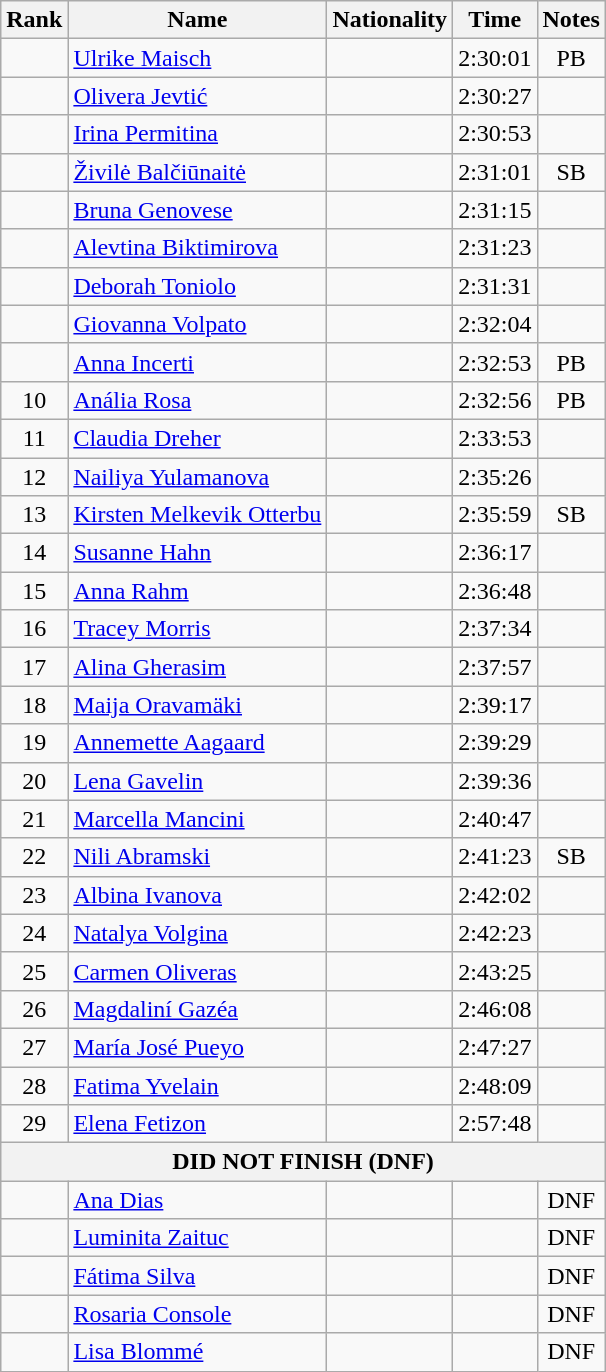<table class="wikitable sortable" style="text-align:center">
<tr>
<th>Rank</th>
<th>Name</th>
<th>Nationality</th>
<th>Time</th>
<th>Notes</th>
</tr>
<tr>
<td></td>
<td align=left><a href='#'>Ulrike Maisch</a></td>
<td align=left></td>
<td>2:30:01</td>
<td>PB</td>
</tr>
<tr>
<td></td>
<td align=left><a href='#'>Olivera Jevtić</a></td>
<td align=left></td>
<td>2:30:27</td>
<td></td>
</tr>
<tr>
<td></td>
<td align=left><a href='#'>Irina Permitina</a></td>
<td align=left></td>
<td>2:30:53</td>
<td></td>
</tr>
<tr>
<td></td>
<td align=left><a href='#'>Živilė Balčiūnaitė</a></td>
<td align=left></td>
<td>2:31:01</td>
<td>SB</td>
</tr>
<tr>
<td></td>
<td align=left><a href='#'>Bruna Genovese</a></td>
<td align=left></td>
<td>2:31:15</td>
<td></td>
</tr>
<tr>
<td></td>
<td align=left><a href='#'>Alevtina Biktimirova</a></td>
<td align=left></td>
<td>2:31:23</td>
<td></td>
</tr>
<tr>
<td></td>
<td align=left><a href='#'>Deborah Toniolo</a></td>
<td align=left></td>
<td>2:31:31</td>
<td></td>
</tr>
<tr>
<td></td>
<td align=left><a href='#'>Giovanna Volpato</a></td>
<td align=left></td>
<td>2:32:04</td>
<td></td>
</tr>
<tr>
<td></td>
<td align=left><a href='#'>Anna Incerti</a></td>
<td align=left></td>
<td>2:32:53</td>
<td>PB</td>
</tr>
<tr>
<td>10</td>
<td align=left><a href='#'>Anália Rosa</a></td>
<td align=left></td>
<td>2:32:56</td>
<td>PB</td>
</tr>
<tr>
<td>11</td>
<td align=left><a href='#'>Claudia Dreher</a></td>
<td align=left></td>
<td>2:33:53</td>
<td></td>
</tr>
<tr>
<td>12</td>
<td align=left><a href='#'>Nailiya Yulamanova</a></td>
<td align=left></td>
<td>2:35:26</td>
<td></td>
</tr>
<tr>
<td>13</td>
<td align=left><a href='#'>Kirsten Melkevik Otterbu</a></td>
<td align=left></td>
<td>2:35:59</td>
<td>SB</td>
</tr>
<tr>
<td>14</td>
<td align=left><a href='#'>Susanne Hahn</a></td>
<td align=left></td>
<td>2:36:17</td>
<td></td>
</tr>
<tr>
<td>15</td>
<td align=left><a href='#'>Anna Rahm</a></td>
<td align=left></td>
<td>2:36:48</td>
<td></td>
</tr>
<tr>
<td>16</td>
<td align=left><a href='#'>Tracey Morris</a></td>
<td align=left></td>
<td>2:37:34</td>
<td></td>
</tr>
<tr>
<td>17</td>
<td align=left><a href='#'>Alina Gherasim</a></td>
<td align=left></td>
<td>2:37:57</td>
<td></td>
</tr>
<tr>
<td>18</td>
<td align=left><a href='#'>Maija Oravamäki</a></td>
<td align=left></td>
<td>2:39:17</td>
<td></td>
</tr>
<tr>
<td>19</td>
<td align=left><a href='#'>Annemette Aagaard</a></td>
<td align=left></td>
<td>2:39:29</td>
<td></td>
</tr>
<tr>
<td>20</td>
<td align=left><a href='#'>Lena Gavelin</a></td>
<td align=left></td>
<td>2:39:36</td>
<td></td>
</tr>
<tr>
<td>21</td>
<td align=left><a href='#'>Marcella Mancini</a></td>
<td align=left></td>
<td>2:40:47</td>
<td></td>
</tr>
<tr>
<td>22</td>
<td align=left><a href='#'>Nili Abramski</a></td>
<td align=left></td>
<td>2:41:23</td>
<td>SB</td>
</tr>
<tr>
<td>23</td>
<td align=left><a href='#'>Albina Ivanova</a></td>
<td align=left></td>
<td>2:42:02</td>
<td></td>
</tr>
<tr>
<td>24</td>
<td align=left><a href='#'>Natalya Volgina</a></td>
<td align=left></td>
<td>2:42:23</td>
<td></td>
</tr>
<tr>
<td>25</td>
<td align=left><a href='#'>Carmen Oliveras</a></td>
<td align=left></td>
<td>2:43:25</td>
<td></td>
</tr>
<tr>
<td>26</td>
<td align=left><a href='#'>Magdaliní Gazéa</a></td>
<td align=left></td>
<td>2:46:08</td>
<td></td>
</tr>
<tr>
<td>27</td>
<td align=left><a href='#'>María José Pueyo</a></td>
<td align=left></td>
<td>2:47:27</td>
<td></td>
</tr>
<tr>
<td>28</td>
<td align=left><a href='#'>Fatima Yvelain</a></td>
<td align=left></td>
<td>2:48:09</td>
<td></td>
</tr>
<tr>
<td>29</td>
<td align=left><a href='#'>Elena Fetizon</a></td>
<td align=left></td>
<td>2:57:48</td>
<td></td>
</tr>
<tr>
<th colspan="5">DID NOT FINISH (DNF)</th>
</tr>
<tr>
<td></td>
<td align=left><a href='#'>Ana Dias</a></td>
<td align=left></td>
<td></td>
<td>DNF</td>
</tr>
<tr>
<td></td>
<td align=left><a href='#'>Luminita Zaituc</a></td>
<td align=left></td>
<td></td>
<td>DNF</td>
</tr>
<tr>
<td></td>
<td align=left><a href='#'>Fátima Silva</a></td>
<td align=left></td>
<td></td>
<td>DNF</td>
</tr>
<tr>
<td></td>
<td align=left><a href='#'>Rosaria Console</a></td>
<td align=left></td>
<td></td>
<td>DNF</td>
</tr>
<tr>
<td></td>
<td align=left><a href='#'>Lisa Blommé</a></td>
<td align=left></td>
<td></td>
<td>DNF</td>
</tr>
</table>
